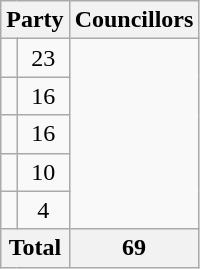<table class="wikitable">
<tr>
<th colspan=2>Party</th>
<th>Councillors</th>
</tr>
<tr>
<td></td>
<td align=center>23</td>
</tr>
<tr>
<td></td>
<td align=center>16</td>
</tr>
<tr>
<td></td>
<td align=center>16</td>
</tr>
<tr>
<td></td>
<td align=center>10</td>
</tr>
<tr>
<td></td>
<td align=center>4</td>
</tr>
<tr>
<th colspan=2>Total</th>
<th align=center>69</th>
</tr>
</table>
